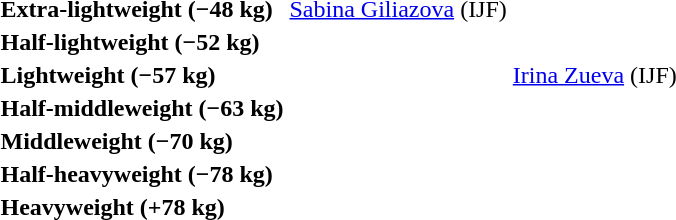<table>
<tr>
<th rowspan=2 style="text-align:left;">Extra-lightweight (−48 kg)</th>
<td rowspan=2> <a href='#'>Sabina Giliazova</a> <span>(<abbr>IJF</abbr>)</span></td>
<td rowspan=2></td>
<td></td>
</tr>
<tr>
<td></td>
</tr>
<tr>
<th rowspan=2 style="text-align:left;">Half-lightweight (−52 kg)</th>
<td rowspan=2></td>
<td rowspan=2></td>
<td></td>
</tr>
<tr>
<td></td>
</tr>
<tr>
<th rowspan=2 style="text-align:left;">Lightweight (−57 kg)</th>
<td rowspan=2></td>
<td rowspan=2> <a href='#'>Irina Zueva</a> <span>(<abbr>IJF</abbr>)</span></td>
<td></td>
</tr>
<tr>
<td></td>
</tr>
<tr>
<th rowspan=2 style="text-align:left;">Half-middleweight (−63 kg)</th>
<td rowspan=2></td>
<td rowspan=2></td>
<td></td>
</tr>
<tr>
<td></td>
</tr>
<tr>
<th rowspan=2 style="text-align:left;">Middleweight (−70 kg)</th>
<td rowspan=2></td>
<td rowspan=2></td>
<td></td>
</tr>
<tr>
<td></td>
</tr>
<tr>
<th rowspan=2 style="text-align:left;">Half-heavyweight (−78 kg)</th>
<td rowspan=2></td>
<td rowspan=2></td>
<td></td>
</tr>
<tr>
<td></td>
</tr>
<tr>
<th rowspan=2 style="text-align:left;">Heavyweight (+78 kg)</th>
<td rowspan=2></td>
<td rowspan=2></td>
<td></td>
</tr>
<tr>
<td></td>
</tr>
</table>
